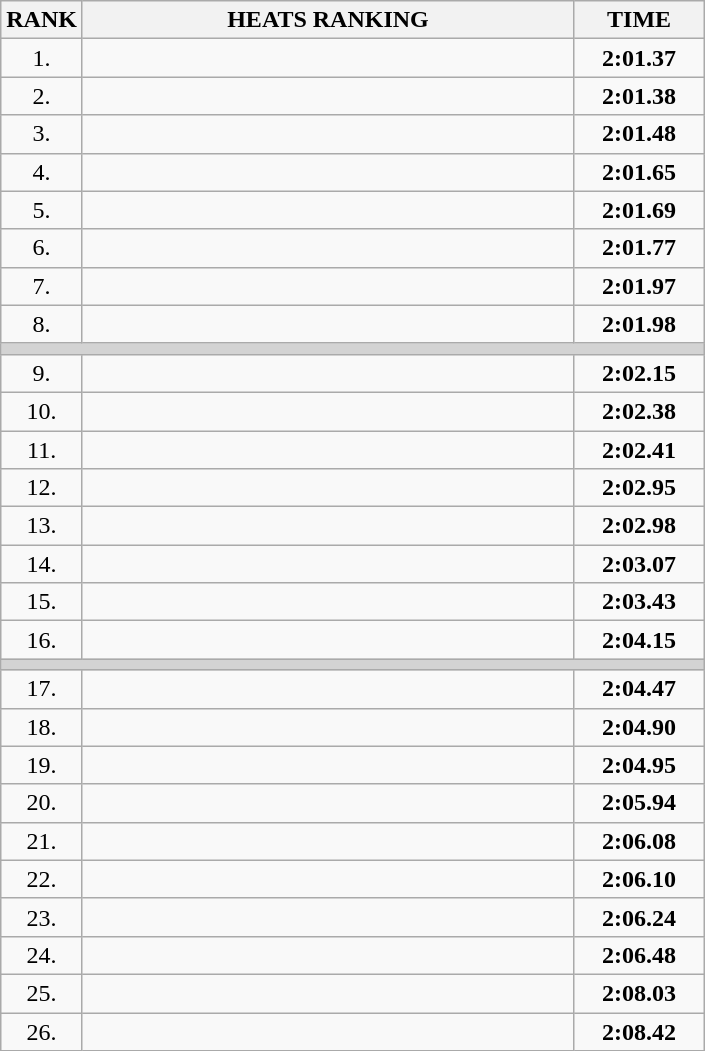<table class="wikitable">
<tr>
<th>RANK</th>
<th style="width: 20em">HEATS RANKING</th>
<th style="width: 5em">TIME</th>
</tr>
<tr>
<td align="center">1.</td>
<td></td>
<td align="center"><strong>2:01.37</strong></td>
</tr>
<tr>
<td align="center">2.</td>
<td></td>
<td align="center"><strong>2:01.38</strong></td>
</tr>
<tr>
<td align="center">3.</td>
<td></td>
<td align="center"><strong>2:01.48</strong></td>
</tr>
<tr>
<td align="center">4.</td>
<td></td>
<td align="center"><strong>2:01.65</strong></td>
</tr>
<tr>
<td align="center">5.</td>
<td></td>
<td align="center"><strong>2:01.69</strong></td>
</tr>
<tr>
<td align="center">6.</td>
<td></td>
<td align="center"><strong>2:01.77</strong></td>
</tr>
<tr>
<td align="center">7.</td>
<td></td>
<td align="center"><strong>2:01.97</strong></td>
</tr>
<tr>
<td align="center">8.</td>
<td></td>
<td align="center"><strong>2:01.98</strong></td>
</tr>
<tr>
<td colspan=3 bgcolor=lightgray></td>
</tr>
<tr>
<td align="center">9.</td>
<td></td>
<td align="center"><strong>2:02.15</strong></td>
</tr>
<tr>
<td align="center">10.</td>
<td></td>
<td align="center"><strong>2:02.38</strong></td>
</tr>
<tr>
<td align="center">11.</td>
<td></td>
<td align="center"><strong>2:02.41</strong></td>
</tr>
<tr>
<td align="center">12.</td>
<td></td>
<td align="center"><strong>2:02.95</strong></td>
</tr>
<tr>
<td align="center">13.</td>
<td></td>
<td align="center"><strong>2:02.98</strong></td>
</tr>
<tr>
<td align="center">14.</td>
<td></td>
<td align="center"><strong>2:03.07</strong></td>
</tr>
<tr>
<td align="center">15.</td>
<td></td>
<td align="center"><strong>2:03.43</strong></td>
</tr>
<tr>
<td align="center">16.</td>
<td></td>
<td align="center"><strong>2:04.15</strong></td>
</tr>
<tr>
<td colspan=3 bgcolor=lightgray></td>
</tr>
<tr>
<td align="center">17.</td>
<td></td>
<td align="center"><strong>2:04.47</strong></td>
</tr>
<tr>
<td align="center">18.</td>
<td></td>
<td align="center"><strong>2:04.90</strong></td>
</tr>
<tr>
<td align="center">19.</td>
<td></td>
<td align="center"><strong>2:04.95</strong></td>
</tr>
<tr>
<td align="center">20.</td>
<td></td>
<td align="center"><strong>2:05.94</strong></td>
</tr>
<tr>
<td align="center">21.</td>
<td></td>
<td align="center"><strong>2:06.08</strong></td>
</tr>
<tr>
<td align="center">22.</td>
<td></td>
<td align="center"><strong>2:06.10</strong></td>
</tr>
<tr>
<td align="center">23.</td>
<td></td>
<td align="center"><strong>2:06.24</strong></td>
</tr>
<tr>
<td align="center">24.</td>
<td></td>
<td align="center"><strong>2:06.48</strong></td>
</tr>
<tr>
<td align="center">25.</td>
<td></td>
<td align="center"><strong>2:08.03</strong></td>
</tr>
<tr>
<td align="center">26.</td>
<td></td>
<td align="center"><strong>2:08.42</strong></td>
</tr>
</table>
